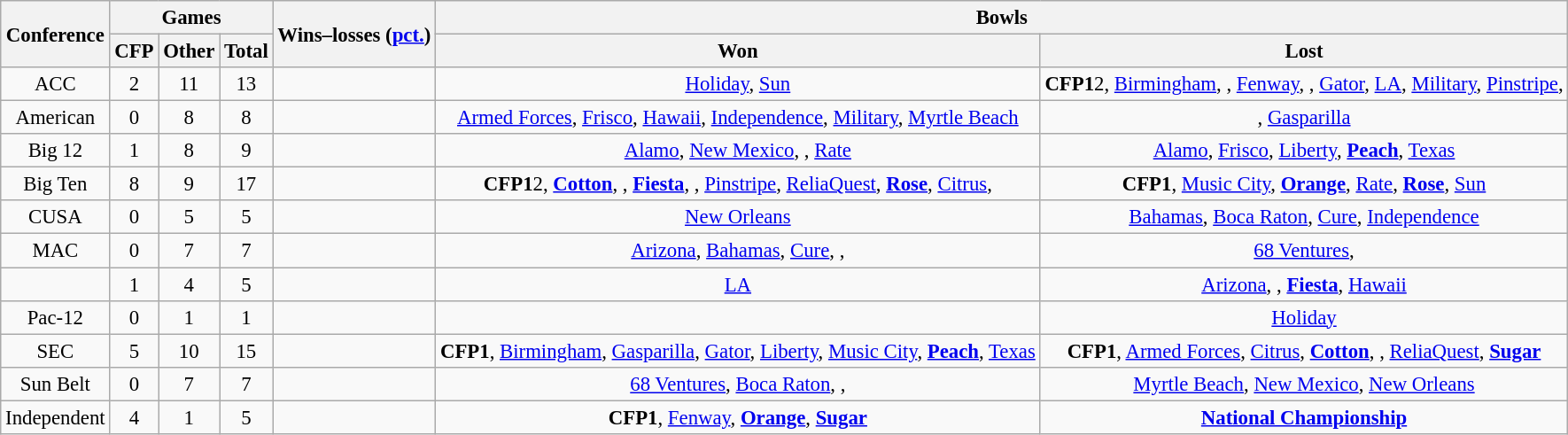<table class="wikitable sortable" style="text-align:center; font-size: 95%;">
<tr>
<th rowspan=2>Conference</th>
<th colspan=3>Games</th>
<th rowspan=2>Wins–losses (<a href='#'>pct.</a>)</th>
<th colspan=3>Bowls</th>
</tr>
<tr>
<th>CFP</th>
<th>Other</th>
<th>Total</th>
<th class=unsortable>Won</th>
<th class=unsortable>Lost</th>
</tr>
<tr>
<td>ACC</td>
<td>2</td>
<td>11</td>
<td>13</td>
<td></td>
<td><a href='#'>Holiday</a>, <a href='#'>Sun</a></td>
<td><strong>CFP1</strong>2, <a href='#'>Birmingham</a>, , <a href='#'>Fenway</a>, , <a href='#'>Gator</a>, <a href='#'>LA</a>, <a href='#'>Military</a>, <a href='#'>Pinstripe</a>, </td>
</tr>
<tr>
<td>American</td>
<td>0</td>
<td>8</td>
<td>8</td>
<td></td>
<td><a href='#'>Armed Forces</a>, <a href='#'>Frisco</a>, <a href='#'>Hawaii</a>, <a href='#'>Independence</a>, <a href='#'>Military</a>, <a href='#'>Myrtle Beach</a></td>
<td>, <a href='#'>Gasparilla</a></td>
</tr>
<tr>
<td>Big 12</td>
<td>1</td>
<td>8</td>
<td>9</td>
<td></td>
<td><a href='#'>Alamo</a>, <a href='#'>New Mexico</a>, , <a href='#'>Rate</a></td>
<td><a href='#'>Alamo</a>, <a href='#'>Frisco</a>, <a href='#'>Liberty</a>, <strong><a href='#'>Peach</a></strong>, <a href='#'>Texas</a></td>
</tr>
<tr>
<td>Big Ten</td>
<td>8</td>
<td>9</td>
<td>17</td>
<td></td>
<td><strong>CFP1</strong>2, <strong><a href='#'>Cotton</a></strong>, , <strong><a href='#'>Fiesta</a></strong>, , <a href='#'>Pinstripe</a>, <a href='#'>ReliaQuest</a>, <strong><a href='#'>Rose</a></strong>, <a href='#'>Citrus</a>, </td>
<td><strong>CFP1</strong>, <a href='#'>Music City</a>, <strong><a href='#'>Orange</a></strong>, <a href='#'>Rate</a>, <strong><a href='#'>Rose</a></strong>, <a href='#'>Sun</a></td>
</tr>
<tr>
<td>CUSA</td>
<td>0</td>
<td>5</td>
<td>5</td>
<td></td>
<td><a href='#'>New Orleans</a></td>
<td><a href='#'>Bahamas</a>, <a href='#'>Boca Raton</a>, <a href='#'>Cure</a>, <a href='#'>Independence</a></td>
</tr>
<tr>
<td>MAC</td>
<td>0</td>
<td>7</td>
<td>7</td>
<td></td>
<td><a href='#'>Arizona</a>, <a href='#'>Bahamas</a>, <a href='#'>Cure</a>, , </td>
<td><a href='#'>68 Ventures</a>, </td>
</tr>
<tr>
<td></td>
<td>1</td>
<td>4</td>
<td>5</td>
<td></td>
<td><a href='#'>LA</a></td>
<td><a href='#'>Arizona</a>, , <strong><a href='#'>Fiesta</a></strong>, <a href='#'>Hawaii</a></td>
</tr>
<tr>
<td>Pac-12</td>
<td>0</td>
<td>1</td>
<td>1</td>
<td></td>
<td></td>
<td><a href='#'>Holiday</a></td>
</tr>
<tr>
<td>SEC</td>
<td>5</td>
<td>10</td>
<td>15</td>
<td></td>
<td><strong>CFP1</strong>, <a href='#'>Birmingham</a>, <a href='#'>Gasparilla</a>, <a href='#'>Gator</a>, <a href='#'>Liberty</a>, <a href='#'>Music City</a>, <strong><a href='#'>Peach</a></strong>, <a href='#'>Texas</a></td>
<td><strong>CFP1</strong>, <a href='#'>Armed Forces</a>, <a href='#'>Citrus</a>, <strong><a href='#'>Cotton</a></strong>, , <a href='#'>ReliaQuest</a>, <strong><a href='#'>Sugar</a></strong></td>
</tr>
<tr>
<td>Sun Belt</td>
<td>0</td>
<td>7</td>
<td>7</td>
<td></td>
<td><a href='#'>68 Ventures</a>, <a href='#'>Boca Raton</a>, , </td>
<td><a href='#'>Myrtle Beach</a>, <a href='#'>New Mexico</a>, <a href='#'>New Orleans</a></td>
</tr>
<tr>
<td>Independent</td>
<td>4</td>
<td>1</td>
<td>5</td>
<td></td>
<td><strong>CFP1</strong>, <a href='#'>Fenway</a>, <strong><a href='#'>Orange</a></strong>, <strong><a href='#'>Sugar</a></strong></td>
<td><strong><a href='#'>National Championship</a></strong></td>
</tr>
</table>
